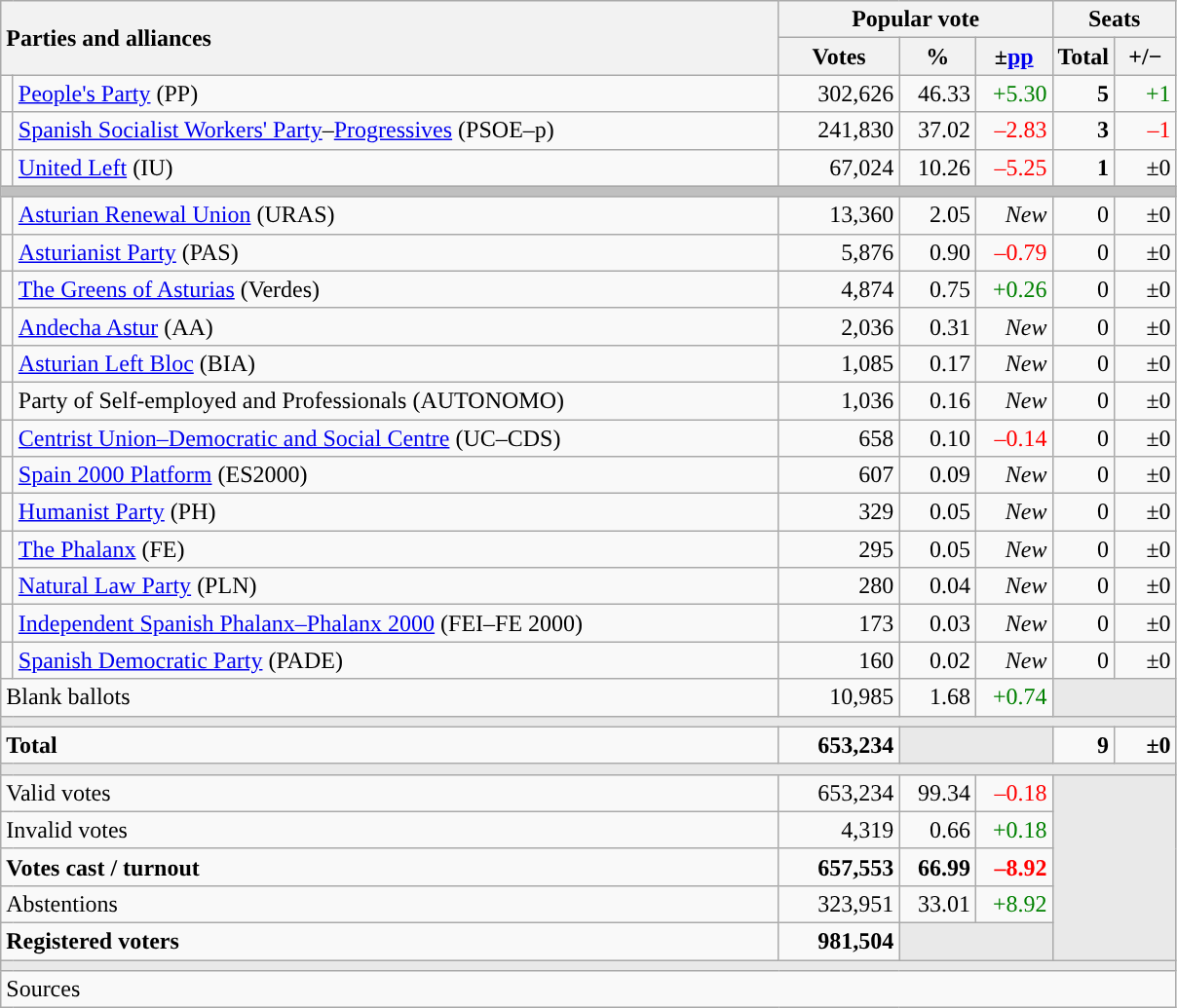<table class="wikitable" style="text-align:right;">
<tr>
<th style="text-align:left;" rowspan="2" colspan="2" width="525">Parties and alliances</th>
<th colspan="3">Popular vote</th>
<th colspan="2">Seats</th>
</tr>
<tr>
<th width="75">Votes</th>
<th width="45">%</th>
<th width="45">±<a href='#'>pp</a></th>
<th width="35">Total</th>
<th width="35">+/−</th>
</tr>
<tr>
<td width="1" style="color:inherit;background:"></td>
<td align="left"><a href='#'>People's Party</a> (PP)</td>
<td>302,626</td>
<td>46.33</td>
<td style="color:green;">+5.30</td>
<td><strong>5</strong></td>
<td style="color:green;">+1</td>
</tr>
<tr>
<td style="color:inherit;background:"></td>
<td align="left"><a href='#'>Spanish Socialist Workers' Party</a>–<a href='#'>Progressives</a> (PSOE–p)</td>
<td>241,830</td>
<td>37.02</td>
<td style="color:red;">–2.83</td>
<td><strong>3</strong></td>
<td style="color:red;">–1</td>
</tr>
<tr>
<td style="color:inherit;background:"></td>
<td align="left"><a href='#'>United Left</a> (IU)</td>
<td>67,024</td>
<td>10.26</td>
<td style="color:red;">–5.25</td>
<td><strong>1</strong></td>
<td>±0</td>
</tr>
<tr>
<td colspan="7" bgcolor="#C0C0C0"></td>
</tr>
<tr>
<td style="color:inherit;background:"></td>
<td align="left"><a href='#'>Asturian Renewal Union</a> (URAS)</td>
<td>13,360</td>
<td>2.05</td>
<td><em>New</em></td>
<td>0</td>
<td>±0</td>
</tr>
<tr>
<td style="color:inherit;background:"></td>
<td align="left"><a href='#'>Asturianist Party</a> (PAS)</td>
<td>5,876</td>
<td>0.90</td>
<td style="color:red;">–0.79</td>
<td>0</td>
<td>±0</td>
</tr>
<tr>
<td style="color:inherit;background:"></td>
<td align="left"><a href='#'>The Greens of Asturias</a> (Verdes)</td>
<td>4,874</td>
<td>0.75</td>
<td style="color:green;">+0.26</td>
<td>0</td>
<td>±0</td>
</tr>
<tr>
<td style="color:inherit;background:"></td>
<td align="left"><a href='#'>Andecha Astur</a> (AA)</td>
<td>2,036</td>
<td>0.31</td>
<td><em>New</em></td>
<td>0</td>
<td>±0</td>
</tr>
<tr>
<td style="color:inherit;background:"></td>
<td align="left"><a href='#'>Asturian Left Bloc</a> (BIA)</td>
<td>1,085</td>
<td>0.17</td>
<td><em>New</em></td>
<td>0</td>
<td>±0</td>
</tr>
<tr>
<td style="color:inherit;background:"></td>
<td align="left">Party of Self-employed and Professionals (AUTONOMO)</td>
<td>1,036</td>
<td>0.16</td>
<td><em>New</em></td>
<td>0</td>
<td>±0</td>
</tr>
<tr>
<td style="color:inherit;background:"></td>
<td align="left"><a href='#'>Centrist Union–Democratic and Social Centre</a> (UC–CDS)</td>
<td>658</td>
<td>0.10</td>
<td style="color:red;">–0.14</td>
<td>0</td>
<td>±0</td>
</tr>
<tr>
<td style="color:inherit;background:"></td>
<td align="left"><a href='#'>Spain 2000 Platform</a> (ES2000)</td>
<td>607</td>
<td>0.09</td>
<td><em>New</em></td>
<td>0</td>
<td>±0</td>
</tr>
<tr>
<td style="color:inherit;background:"></td>
<td align="left"><a href='#'>Humanist Party</a> (PH)</td>
<td>329</td>
<td>0.05</td>
<td><em>New</em></td>
<td>0</td>
<td>±0</td>
</tr>
<tr>
<td style="color:inherit;background:"></td>
<td align="left"><a href='#'>The Phalanx</a> (FE)</td>
<td>295</td>
<td>0.05</td>
<td><em>New</em></td>
<td>0</td>
<td>±0</td>
</tr>
<tr>
<td style="color:inherit;background:"></td>
<td align="left"><a href='#'>Natural Law Party</a> (PLN)</td>
<td>280</td>
<td>0.04</td>
<td><em>New</em></td>
<td>0</td>
<td>±0</td>
</tr>
<tr>
<td style="color:inherit;background:"></td>
<td align="left"><a href='#'>Independent Spanish Phalanx–Phalanx 2000</a> (FEI–FE 2000)</td>
<td>173</td>
<td>0.03</td>
<td><em>New</em></td>
<td>0</td>
<td>±0</td>
</tr>
<tr>
<td style="color:inherit;background:"></td>
<td align="left"><a href='#'>Spanish Democratic Party</a> (PADE)</td>
<td>160</td>
<td>0.02</td>
<td><em>New</em></td>
<td>0</td>
<td>±0</td>
</tr>
<tr>
<td align="left" colspan="2">Blank ballots</td>
<td>10,985</td>
<td>1.68</td>
<td style="color:green;">+0.74</td>
<td bgcolor="#E9E9E9" colspan="2"></td>
</tr>
<tr>
<td colspan="7" bgcolor="#E9E9E9"></td>
</tr>
<tr style="font-weight:bold;">
<td align="left" colspan="2">Total</td>
<td>653,234</td>
<td bgcolor="#E9E9E9" colspan="2"></td>
<td>9</td>
<td>±0</td>
</tr>
<tr>
<td colspan="7" bgcolor="#E9E9E9"></td>
</tr>
<tr>
<td align="left" colspan="2">Valid votes</td>
<td>653,234</td>
<td>99.34</td>
<td style="color:red;">–0.18</td>
<td bgcolor="#E9E9E9" colspan="2" rowspan="5"></td>
</tr>
<tr>
<td align="left" colspan="2">Invalid votes</td>
<td>4,319</td>
<td>0.66</td>
<td style="color:green;">+0.18</td>
</tr>
<tr style="font-weight:bold;">
<td align="left" colspan="2">Votes cast / turnout</td>
<td>657,553</td>
<td>66.99</td>
<td style="color:red;">–8.92</td>
</tr>
<tr>
<td align="left" colspan="2">Abstentions</td>
<td>323,951</td>
<td>33.01</td>
<td style="color:green;">+8.92</td>
</tr>
<tr style="font-weight:bold;">
<td align="left" colspan="2">Registered voters</td>
<td>981,504</td>
<td bgcolor="#E9E9E9" colspan="2"></td>
</tr>
<tr>
<td colspan="7" bgcolor="#E9E9E9"></td>
</tr>
<tr>
<td align="left" colspan="7">Sources</td>
</tr>
</table>
